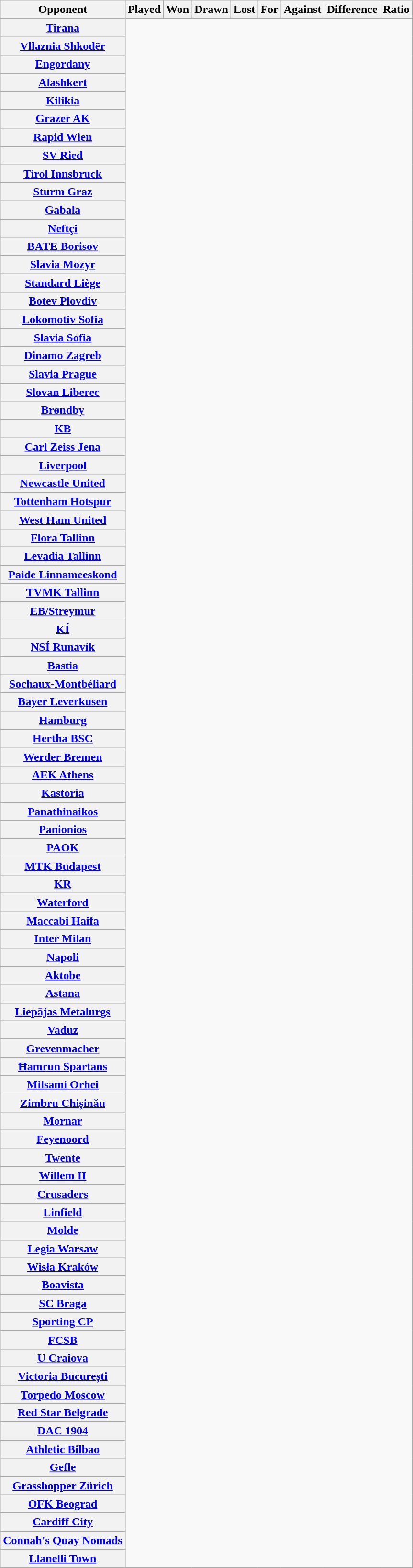<table class="wikitable sortable" style="text-align:center">
<tr>
<th>Opponent</th>
<th>Played</th>
<th>Won</th>
<th>Drawn</th>
<th>Lost</th>
<th>For</th>
<th>Against</th>
<th>Difference</th>
<th>Ratio</th>
</tr>
<tr>
<th scope="row" align=left> <a href='#'>Tirana</a><br></th>
</tr>
<tr>
<th scope="row" align=left> <a href='#'>Vllaznia Shkodër</a><br></th>
</tr>
<tr>
<th scope="row" align=left> <a href='#'>Engordany</a><br></th>
</tr>
<tr>
<th scope="row" align=left> <a href='#'>Alashkert</a><br></th>
</tr>
<tr>
<th scope="row" align=left> <a href='#'>Kilikia</a><br></th>
</tr>
<tr>
<th scope="row" align=left> <a href='#'>Grazer AK</a><br></th>
</tr>
<tr>
<th scope="row" align=left> <a href='#'>Rapid Wien</a><br></th>
</tr>
<tr>
<th scope="row" align=left> <a href='#'>SV Ried</a><br></th>
</tr>
<tr>
<th scope="row" align=left> <a href='#'>Tirol Innsbruck</a><br></th>
</tr>
<tr>
<th scope="row" align=left> <a href='#'>Sturm Graz</a><br></th>
</tr>
<tr>
<th scope="row" align=left> <a href='#'>Gabala</a><br></th>
</tr>
<tr>
<th scope="row" align=left> <a href='#'>Neftçi</a><br></th>
</tr>
<tr>
<th scope="row" align=left> <a href='#'>BATE Borisov</a><br></th>
</tr>
<tr>
<th scope="row" align=left> <a href='#'>Slavia Mozyr</a><br></th>
</tr>
<tr>
<th scope="row" align=left> <a href='#'>Standard Liège</a><br></th>
</tr>
<tr>
<th scope="row" align=left> <a href='#'>Botev Plovdiv</a><br></th>
</tr>
<tr>
<th scope="row" align=left> <a href='#'>Lokomotiv Sofia</a><br></th>
</tr>
<tr>
<th scope="row" align=left> <a href='#'>Slavia Sofia</a><br></th>
</tr>
<tr>
<th scope="row" align=left> <a href='#'>Dinamo Zagreb</a><br></th>
</tr>
<tr>
<th scope="row" align=left> <a href='#'>Slavia Prague</a><br></th>
</tr>
<tr>
<th scope="row" align=left> <a href='#'>Slovan Liberec</a><br></th>
</tr>
<tr>
<th scope="row" align=left> <a href='#'>Brøndby</a><br></th>
</tr>
<tr>
<th scope="row" align=left> <a href='#'>KB</a><br></th>
</tr>
<tr>
<th scope="row" align=left> <a href='#'>Carl Zeiss Jena</a><br></th>
</tr>
<tr>
<th scope="row" align=left> <a href='#'>Liverpool</a><br></th>
</tr>
<tr>
<th scope="row" align=left> <a href='#'>Newcastle United</a><br></th>
</tr>
<tr>
<th scope="row" align=left> <a href='#'>Tottenham Hotspur</a><br></th>
</tr>
<tr>
<th scope="row" align=left> <a href='#'>West Ham United</a><br></th>
</tr>
<tr>
<th scope="row" align=left> <a href='#'>Flora Tallinn</a><br></th>
</tr>
<tr>
<th scope="row" align=left> <a href='#'>Levadia Tallinn</a><br></th>
</tr>
<tr>
<th scope="row" align=left> <a href='#'>Paide Linnameeskond</a><br></th>
</tr>
<tr>
<th scope="row" align=left> <a href='#'>TVMK Tallinn</a><br></th>
</tr>
<tr>
<th scope="row" align=left> <a href='#'>EB/Streymur</a><br></th>
</tr>
<tr>
<th scope="row" align=left> <a href='#'>KÍ</a><br></th>
</tr>
<tr>
<th scope="row" align=left> <a href='#'>NSÍ Runavík</a><br></th>
</tr>
<tr>
<th scope="row" align=left> <a href='#'>Bastia</a><br></th>
</tr>
<tr>
<th scope="row" align=left> <a href='#'>Sochaux-Montbéliard</a><br></th>
</tr>
<tr>
<th scope="row" align=left> <a href='#'>Bayer Leverkusen</a><br></th>
</tr>
<tr>
<th scope="row" align=left> <a href='#'>Hamburg</a><br></th>
</tr>
<tr>
<th scope="row" align=left> <a href='#'>Hertha BSC</a><br></th>
</tr>
<tr>
<th scope="row" align=left> <a href='#'>Werder Bremen</a><br></th>
</tr>
<tr>
<th scope="row" align=left> <a href='#'>AEK Athens</a><br></th>
</tr>
<tr>
<th scope="row" align=left> <a href='#'>Kastoria</a><br></th>
</tr>
<tr>
<th scope="row" align=left> <a href='#'>Panathinaikos</a><br></th>
</tr>
<tr>
<th scope="row" align=left> <a href='#'>Panionios</a><br></th>
</tr>
<tr>
<th scope="row" align=left> <a href='#'>PAOK</a><br></th>
</tr>
<tr>
<th scope="row" align=left> <a href='#'>MTK Budapest</a><br></th>
</tr>
<tr>
<th scope="row" align=left> <a href='#'>KR</a><br></th>
</tr>
<tr>
<th scope="row" align=left> <a href='#'>Waterford</a><br></th>
</tr>
<tr>
<th scope="row" align=left> <a href='#'>Maccabi Haifa</a><br></th>
</tr>
<tr>
<th scope="row" align=left> <a href='#'>Inter Milan</a><br></th>
</tr>
<tr>
<th scope="row" align=left> <a href='#'>Napoli</a><br></th>
</tr>
<tr>
<th scope="row" align=left> <a href='#'>Aktobe</a><br></th>
</tr>
<tr>
<th scope="row" align=left> <a href='#'>Astana</a><br></th>
</tr>
<tr>
<th scope="row" align=left> <a href='#'>Liepājas Metalurgs</a><br></th>
</tr>
<tr>
<th scope="row" align=left> <a href='#'>Vaduz</a><br></th>
</tr>
<tr>
<th scope="row" align=left> <a href='#'>Grevenmacher</a><br></th>
</tr>
<tr>
<th scope="row" align=left> <a href='#'>Ħamrun Spartans</a><br></th>
</tr>
<tr>
<th scope="row" align=left> <a href='#'>Milsami Orhei</a><br></th>
</tr>
<tr>
<th scope="row" align=left> <a href='#'>Zimbru Chișinău</a><br></th>
</tr>
<tr>
<th scope="row" align=left> <a href='#'>Mornar</a><br></th>
</tr>
<tr>
<th scope="row" align=left> <a href='#'>Feyenoord</a><br></th>
</tr>
<tr>
<th scope="row" align=left> <a href='#'>Twente</a><br></th>
</tr>
<tr>
<th scope="row" align=left> <a href='#'>Willem II</a><br></th>
</tr>
<tr>
<th scope="row" align=left> <a href='#'>Crusaders</a><br></th>
</tr>
<tr>
<th scope="row" align=left> <a href='#'>Linfield</a><br></th>
</tr>
<tr>
<th scope="row" align=left> <a href='#'>Molde</a><br></th>
</tr>
<tr>
<th scope="row" align=left> <a href='#'>Legia Warsaw</a><br></th>
</tr>
<tr>
<th scope="row" align=left> <a href='#'>Wisła Kraków</a><br></th>
</tr>
<tr>
<th scope="row" align=left> <a href='#'>Boavista</a><br></th>
</tr>
<tr>
<th scope="row" align=left> <a href='#'>SC Braga</a><br></th>
</tr>
<tr>
<th scope="row" align=left> <a href='#'>Sporting CP</a><br></th>
</tr>
<tr>
<th scope="row" align=left> <a href='#'>FCSB</a><br></th>
</tr>
<tr>
<th scope="row" align=left> <a href='#'>U Craiova</a><br></th>
</tr>
<tr>
<th scope="row" align=left> <a href='#'>Victoria București</a><br></th>
</tr>
<tr>
<th scope="row" align=left> <a href='#'>Torpedo Moscow</a><br></th>
</tr>
<tr>
<th scope="row" align=left> <a href='#'>Red Star Belgrade</a><br></th>
</tr>
<tr>
<th scope="row" align=left> <a href='#'>DAC 1904</a><br></th>
</tr>
<tr>
<th scope="row" align=left> <a href='#'>Athletic Bilbao</a><br></th>
</tr>
<tr>
<th scope="row" align=left> <a href='#'>Gefle</a><br></th>
</tr>
<tr>
<th scope="row" align=left> <a href='#'>Grasshopper Zürich</a><br></th>
</tr>
<tr>
<th scope="row" align=left> <a href='#'>OFK Beograd</a><br></th>
</tr>
<tr>
<th scope="row" align=left> <a href='#'>Cardiff City</a><br></th>
</tr>
<tr>
<th scope="row" align=left> <a href='#'>Connah's Quay Nomads</a><br></th>
</tr>
<tr>
<th scope="row" align=left> <a href='#'>Llanelli Town</a><br></th>
</tr>
</table>
